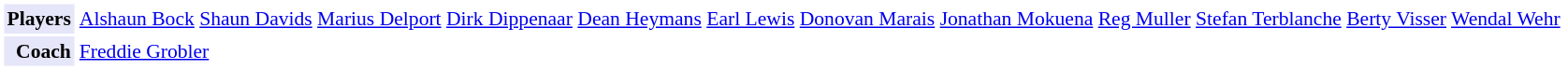<table cellpadding="2" style="border: 1px solid white; font-size:90%;">
<tr>
<td colspan="2" align="right" bgcolor="lavender"><strong>Players</strong></td>
<td align="left"><a href='#'>Alshaun Bock</a> <a href='#'>Shaun Davids</a> <a href='#'>Marius Delport</a> <a href='#'>Dirk Dippenaar</a> <a href='#'>Dean Heymans</a> <a href='#'>Earl Lewis</a> <a href='#'>Donovan Marais</a> <a href='#'>Jonathan Mokuena</a> <a href='#'>Reg Muller</a> <a href='#'>Stefan Terblanche</a> <a href='#'>Berty Visser</a> <a href='#'>Wendal Wehr</a></td>
</tr>
<tr>
<td colspan="2" align="right" bgcolor="lavender"><strong>Coach</strong></td>
<td align="left"><a href='#'>Freddie Grobler</a></td>
</tr>
</table>
